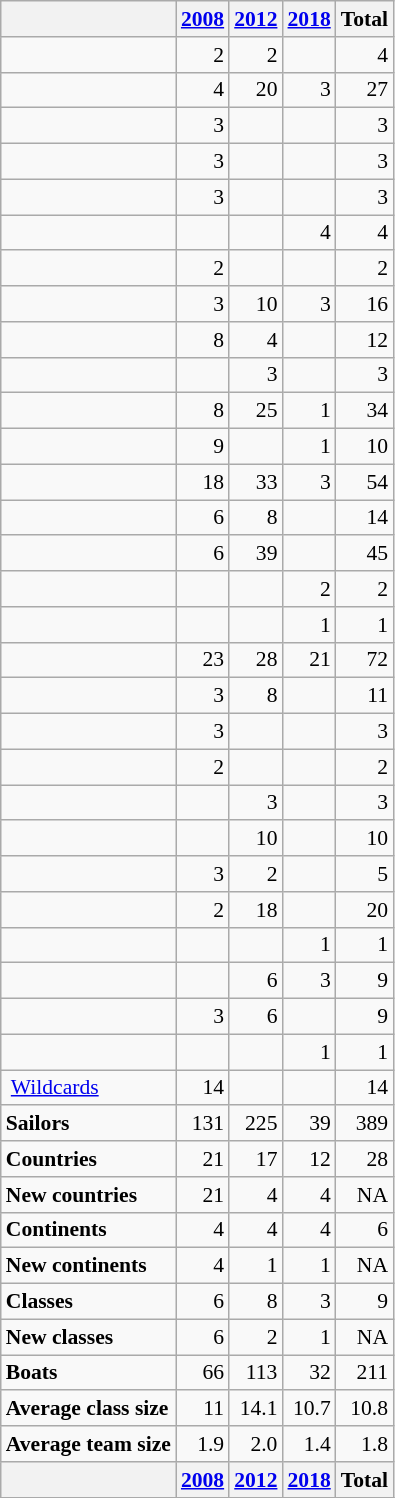<table class="wikitable" style="text-align:right; font-size:90%">
<tr>
<th></th>
<th><a href='#'>2008</a></th>
<th><a href='#'>2012</a></th>
<th><a href='#'>2018</a></th>
<th>Total</th>
</tr>
<tr>
<td align=left></td>
<td>2</td>
<td>2</td>
<td></td>
<td>4</td>
</tr>
<tr>
<td align=left></td>
<td>4</td>
<td>20</td>
<td>3</td>
<td>27</td>
</tr>
<tr>
<td align=left></td>
<td>3</td>
<td></td>
<td></td>
<td>3</td>
</tr>
<tr>
<td align=left></td>
<td>3</td>
<td></td>
<td></td>
<td>3</td>
</tr>
<tr>
<td align=left></td>
<td>3</td>
<td></td>
<td></td>
<td>3</td>
</tr>
<tr>
<td align=left></td>
<td></td>
<td></td>
<td>4</td>
<td>4</td>
</tr>
<tr>
<td align=left></td>
<td>2</td>
<td></td>
<td></td>
<td>2</td>
</tr>
<tr>
<td align=left></td>
<td>3</td>
<td>10</td>
<td>3</td>
<td>16</td>
</tr>
<tr>
<td align=left></td>
<td>8</td>
<td>4</td>
<td></td>
<td>12</td>
</tr>
<tr>
<td align=left></td>
<td></td>
<td>3</td>
<td></td>
<td>3</td>
</tr>
<tr>
<td align=left></td>
<td>8</td>
<td>25</td>
<td>1</td>
<td>34</td>
</tr>
<tr>
<td align=left></td>
<td>9</td>
<td></td>
<td>1</td>
<td>10</td>
</tr>
<tr>
<td align=left></td>
<td>18</td>
<td>33</td>
<td>3</td>
<td>54</td>
</tr>
<tr>
<td align=left></td>
<td>6</td>
<td>8</td>
<td></td>
<td>14</td>
</tr>
<tr>
<td align=left></td>
<td>6</td>
<td>39</td>
<td></td>
<td>45</td>
</tr>
<tr>
<td align=left></td>
<td></td>
<td></td>
<td>2</td>
<td>2</td>
</tr>
<tr>
<td align=left></td>
<td></td>
<td></td>
<td>1</td>
<td>1</td>
</tr>
<tr>
<td align=left></td>
<td>23</td>
<td>28</td>
<td>21</td>
<td>72</td>
</tr>
<tr>
<td align=left></td>
<td>3</td>
<td>8</td>
<td></td>
<td>11</td>
</tr>
<tr>
<td align=left></td>
<td>3</td>
<td></td>
<td></td>
<td>3</td>
</tr>
<tr>
<td align=left></td>
<td>2</td>
<td></td>
<td></td>
<td>2</td>
</tr>
<tr>
<td align=left></td>
<td></td>
<td>3</td>
<td></td>
<td>3</td>
</tr>
<tr>
<td align=left></td>
<td></td>
<td>10</td>
<td></td>
<td>10</td>
</tr>
<tr>
<td align=left></td>
<td>3</td>
<td>2</td>
<td></td>
<td>5</td>
</tr>
<tr>
<td align=left></td>
<td>2</td>
<td>18</td>
<td></td>
<td>20</td>
</tr>
<tr>
<td align=left></td>
<td></td>
<td></td>
<td>1</td>
<td>1</td>
</tr>
<tr>
<td align=left></td>
<td></td>
<td>6</td>
<td>3</td>
<td>9</td>
</tr>
<tr>
<td align=left></td>
<td>3</td>
<td>6</td>
<td></td>
<td>9</td>
</tr>
<tr>
<td align=left></td>
<td></td>
<td></td>
<td>1</td>
<td>1</td>
</tr>
<tr>
<td align=left> <a href='#'>Wildcards</a></td>
<td>14</td>
<td></td>
<td></td>
<td>14</td>
</tr>
<tr>
<td align=left><strong>Sailors</strong></td>
<td>131</td>
<td>225</td>
<td>39</td>
<td>389</td>
</tr>
<tr>
<td align=left><strong>Countries</strong></td>
<td>21</td>
<td>17</td>
<td>12</td>
<td>28</td>
</tr>
<tr>
<td align=left><strong>New countries</strong></td>
<td>21</td>
<td>4</td>
<td>4</td>
<td>NA</td>
</tr>
<tr>
<td align=left><strong>Continents</strong></td>
<td>4</td>
<td>4</td>
<td>4</td>
<td>6</td>
</tr>
<tr>
<td align=left><strong>New continents</strong></td>
<td>4</td>
<td>1</td>
<td>1</td>
<td>NA</td>
</tr>
<tr>
<td align=left><strong>Classes</strong></td>
<td>6</td>
<td>8</td>
<td>3</td>
<td>9</td>
</tr>
<tr>
<td align=left><strong>New classes</strong></td>
<td>6</td>
<td>2</td>
<td>1</td>
<td>NA</td>
</tr>
<tr>
<td align=left><strong>Boats</strong></td>
<td>66</td>
<td>113</td>
<td>32</td>
<td>211</td>
</tr>
<tr>
<td align=left><strong>Average class size</strong></td>
<td>11</td>
<td>14.1</td>
<td>10.7</td>
<td>10.8</td>
</tr>
<tr>
<td align=left><strong>Average team size</strong></td>
<td>1.9</td>
<td>2.0</td>
<td>1.4</td>
<td>1.8</td>
</tr>
<tr>
<th></th>
<th><a href='#'>2008</a></th>
<th><a href='#'>2012</a></th>
<th><a href='#'>2018</a></th>
<th>Total</th>
</tr>
<tr>
</tr>
</table>
